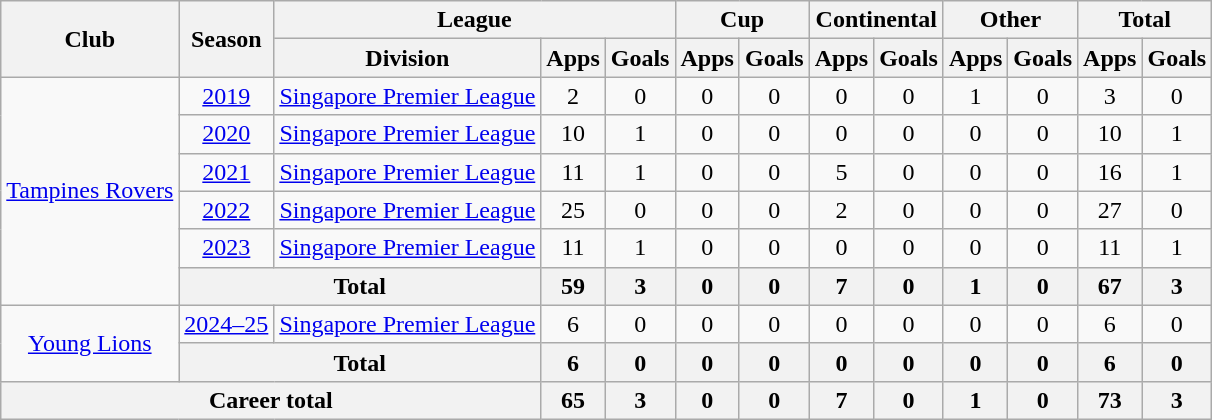<table class="wikitable" style="text-align: center">
<tr>
<th rowspan="2">Club</th>
<th rowspan="2">Season</th>
<th colspan="3">League</th>
<th colspan="2">Cup</th>
<th colspan="2">Continental</th>
<th colspan="2">Other</th>
<th colspan="2">Total</th>
</tr>
<tr>
<th>Division</th>
<th>Apps</th>
<th>Goals</th>
<th>Apps</th>
<th>Goals</th>
<th>Apps</th>
<th>Goals</th>
<th>Apps</th>
<th>Goals</th>
<th>Apps</th>
<th>Goals</th>
</tr>
<tr>
<td rowspan="6"> <a href='#'>Tampines Rovers</a></td>
<td><a href='#'>2019</a></td>
<td><a href='#'>Singapore Premier League</a></td>
<td>2</td>
<td>0</td>
<td>0</td>
<td>0</td>
<td>0</td>
<td>0</td>
<td>1</td>
<td>0</td>
<td>3</td>
<td>0</td>
</tr>
<tr>
<td><a href='#'>2020</a></td>
<td><a href='#'>Singapore Premier League</a></td>
<td>10</td>
<td>1</td>
<td>0</td>
<td>0</td>
<td>0</td>
<td>0</td>
<td>0</td>
<td>0</td>
<td>10</td>
<td>1</td>
</tr>
<tr>
<td><a href='#'>2021</a></td>
<td><a href='#'>Singapore Premier League</a></td>
<td>11</td>
<td>1</td>
<td>0</td>
<td>0</td>
<td>5</td>
<td>0</td>
<td>0</td>
<td>0</td>
<td>16</td>
<td>1</td>
</tr>
<tr>
<td><a href='#'>2022</a></td>
<td><a href='#'>Singapore Premier League</a></td>
<td>25</td>
<td>0</td>
<td>0</td>
<td>0</td>
<td>2</td>
<td>0</td>
<td>0</td>
<td>0</td>
<td>27</td>
<td>0</td>
</tr>
<tr>
<td><a href='#'>2023</a></td>
<td><a href='#'>Singapore Premier League</a></td>
<td>11</td>
<td>1</td>
<td>0</td>
<td>0</td>
<td>0</td>
<td>0</td>
<td>0</td>
<td>0</td>
<td>11</td>
<td>1</td>
</tr>
<tr>
<th colspan=2>Total</th>
<th>59</th>
<th>3</th>
<th>0</th>
<th>0</th>
<th>7</th>
<th>0</th>
<th>1</th>
<th>0</th>
<th>67</th>
<th>3</th>
</tr>
<tr>
<td rowspan="2"><a href='#'>Young Lions</a></td>
<td><a href='#'>2024–25</a></td>
<td><a href='#'>Singapore Premier League</a></td>
<td>6</td>
<td>0</td>
<td>0</td>
<td>0</td>
<td>0</td>
<td>0</td>
<td>0</td>
<td>0</td>
<td>6</td>
<td>0</td>
</tr>
<tr>
<th colspan=2>Total</th>
<th>6</th>
<th>0</th>
<th>0</th>
<th>0</th>
<th>0</th>
<th>0</th>
<th>0</th>
<th>0</th>
<th>6</th>
<th>0</th>
</tr>
<tr>
<th colspan=3>Career total</th>
<th>65</th>
<th>3</th>
<th>0</th>
<th>0</th>
<th>7</th>
<th>0</th>
<th>1</th>
<th>0</th>
<th>73</th>
<th>3</th>
</tr>
</table>
